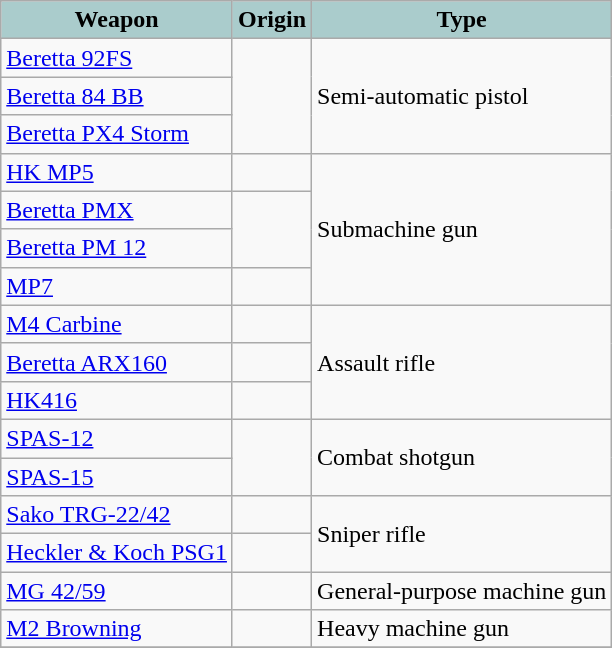<table class="wikitable">
<tr>
<th style="text-align:center; background:#acc;">Weapon</th>
<th style="text-align: center; background:#acc;">Origin</th>
<th style="text-align:l center; background:#acc;">Type</th>
</tr>
<tr>
<td><a href='#'>Beretta 92FS</a></td>
<td rowspan="3"></td>
<td rowspan="3">Semi-automatic pistol</td>
</tr>
<tr>
<td><a href='#'>Beretta 84 BB</a></td>
</tr>
<tr>
<td><a href='#'>Beretta PX4 Storm</a></td>
</tr>
<tr>
<td><a href='#'>HK MP5</a></td>
<td></td>
<td rowspan="4">Submachine gun</td>
</tr>
<tr>
<td><a href='#'>Beretta PMX</a></td>
<td rowspan="2"></td>
</tr>
<tr>
<td><a href='#'>Beretta PM 12</a></td>
</tr>
<tr>
<td><a href='#'>MP7</a></td>
<td></td>
</tr>
<tr>
<td><a href='#'>M4 Carbine</a></td>
<td></td>
<td rowspan="3">Assault rifle</td>
</tr>
<tr>
<td><a href='#'>Beretta ARX160</a></td>
<td></td>
</tr>
<tr>
<td><a href='#'>HK416</a></td>
<td></td>
</tr>
<tr>
<td><a href='#'>SPAS-12</a></td>
<td rowspan="2"></td>
<td rowspan="2">Combat shotgun</td>
</tr>
<tr>
<td><a href='#'>SPAS-15</a></td>
</tr>
<tr>
<td><a href='#'>Sako TRG-22/42</a></td>
<td></td>
<td rowspan="2">Sniper rifle</td>
</tr>
<tr>
<td><a href='#'>Heckler & Koch PSG1</a></td>
<td></td>
</tr>
<tr>
<td><a href='#'>MG 42/59</a></td>
<td></td>
<td>General-purpose machine gun</td>
</tr>
<tr>
<td><a href='#'>M2 Browning</a></td>
<td></td>
<td>Heavy machine gun</td>
</tr>
<tr>
</tr>
</table>
